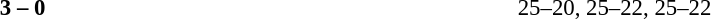<table width=100% cellspacing=1>
<tr>
<th width=20%></th>
<th width=12%></th>
<th width=20%></th>
<th width=33%></th>
<td></td>
</tr>
<tr style=font-size:95%>
<td align=right><strong></strong></td>
<td align=center><strong>3 – 0</strong></td>
<td></td>
<td>25–20, 25–22, 25–22</td>
</tr>
</table>
